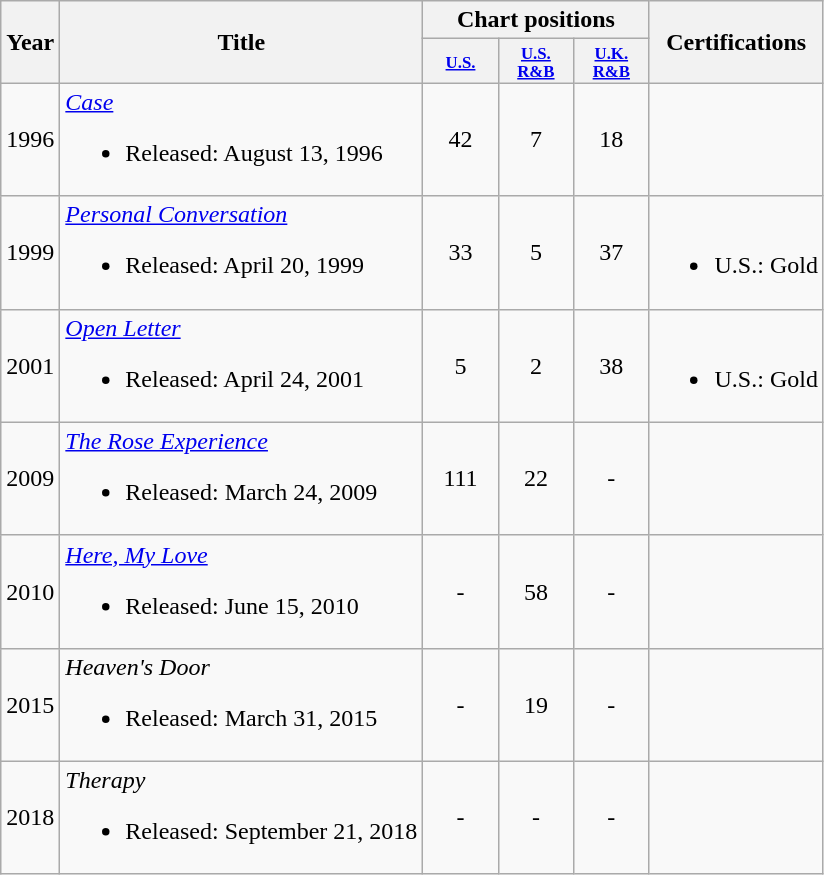<table class="wikitable">
<tr>
<th rowspan="2">Year</th>
<th rowspan="2">Title</th>
<th colspan="3">Chart positions</th>
<th rowspan="2">Certifications</th>
</tr>
<tr>
<th style="width:4em;font-size:70%"><a href='#'>U.S.</a></th>
<th style="width:4em;font-size:70%"><a href='#'>U.S. R&B</a></th>
<th style="width:4em;font-size:70%"><a href='#'>U.K. R&B</a><br></th>
</tr>
<tr>
<td>1996</td>
<td><em><a href='#'>Case</a></em><br><ul><li>Released: August 13, 1996</li></ul></td>
<td style="text-align:center;">42</td>
<td style="text-align:center;">7</td>
<td style="text-align:center;">18</td>
<td></td>
</tr>
<tr>
<td>1999</td>
<td><em><a href='#'>Personal Conversation</a></em><br><ul><li>Released: April 20, 1999</li></ul></td>
<td style="text-align:center;">33</td>
<td style="text-align:center;">5</td>
<td style="text-align:center;">37</td>
<td><br><ul><li>U.S.: Gold</li></ul></td>
</tr>
<tr>
<td>2001</td>
<td><em><a href='#'>Open Letter</a></em><br><ul><li>Released: April 24, 2001</li></ul></td>
<td style="text-align:center;">5</td>
<td style="text-align:center;">2</td>
<td style="text-align:center;">38</td>
<td><br><ul><li>U.S.: Gold</li></ul></td>
</tr>
<tr>
<td>2009</td>
<td><em><a href='#'>The Rose Experience</a></em><br><ul><li>Released: March 24, 2009</li></ul></td>
<td style="text-align:center;">111</td>
<td style="text-align:center;">22</td>
<td style="text-align:center;">-</td>
<td></td>
</tr>
<tr>
<td>2010</td>
<td><em><a href='#'>Here, My Love</a></em><br><ul><li>Released: June 15, 2010</li></ul></td>
<td style="text-align:center;">-</td>
<td style="text-align:center;">58</td>
<td style="text-align:center;">-</td>
<td></td>
</tr>
<tr>
<td>2015</td>
<td><em>Heaven's Door</em><br><ul><li>Released: March 31, 2015</li></ul></td>
<td style="text-align:center;">-</td>
<td style="text-align:center;">19</td>
<td style="text-align:center;">-</td>
<td></td>
</tr>
<tr>
<td>2018</td>
<td><em>Therapy</em><br><ul><li>Released: September 21, 2018</li></ul></td>
<td style="text-align:center;">-</td>
<td style="text-align:center;">-</td>
<td style="text-align:center;">-</td>
<td></td>
</tr>
</table>
